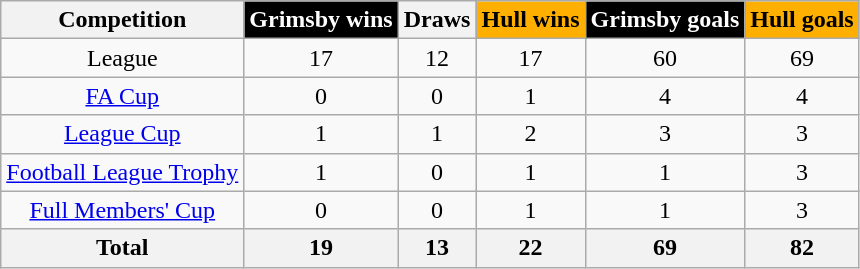<table class="wikitable" style="text-align: center;">
<tr>
<th>Competition</th>
<th style="background: black; color: white">Grimsby wins</th>
<th>Draws</th>
<th style="background: #FFAF00; color: black">Hull wins</th>
<th style="background: black; color: white">Grimsby goals</th>
<th style="background: #FFAF00; color: black">Hull goals</th>
</tr>
<tr>
<td>League</td>
<td>17</td>
<td>12</td>
<td>17</td>
<td>60</td>
<td>69</td>
</tr>
<tr>
<td><a href='#'>FA Cup</a></td>
<td>0</td>
<td>0</td>
<td>1</td>
<td>4</td>
<td>4</td>
</tr>
<tr>
<td><a href='#'>League Cup</a></td>
<td>1</td>
<td>1</td>
<td>2</td>
<td>3</td>
<td>3</td>
</tr>
<tr>
<td><a href='#'>Football League Trophy</a></td>
<td>1</td>
<td>0</td>
<td>1</td>
<td>1</td>
<td>3</td>
</tr>
<tr>
<td><a href='#'>Full Members' Cup</a></td>
<td>0</td>
<td>0</td>
<td>1</td>
<td>1</td>
<td>3</td>
</tr>
<tr class="sortbottom">
<th>Total</th>
<th>19</th>
<th>13</th>
<th>22</th>
<th>69</th>
<th>82</th>
</tr>
</table>
